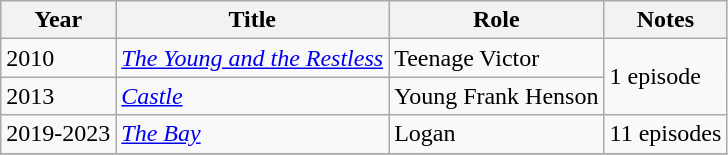<table class="wikitable sortable">
<tr>
<th>Year</th>
<th>Title</th>
<th>Role</th>
<th class="unsortable">Notes</th>
</tr>
<tr>
<td>2010</td>
<td><em><a href='#'>The Young and the Restless</a></em></td>
<td>Teenage Victor</td>
<td rowspan="2">1 episode</td>
</tr>
<tr>
<td>2013</td>
<td><em><a href='#'>Castle</a></em></td>
<td>Young Frank Henson</td>
</tr>
<tr>
<td>2019-2023</td>
<td><em><a href='#'>The Bay</a></em></td>
<td>Logan</td>
<td>11 episodes</td>
</tr>
<tr>
</tr>
</table>
